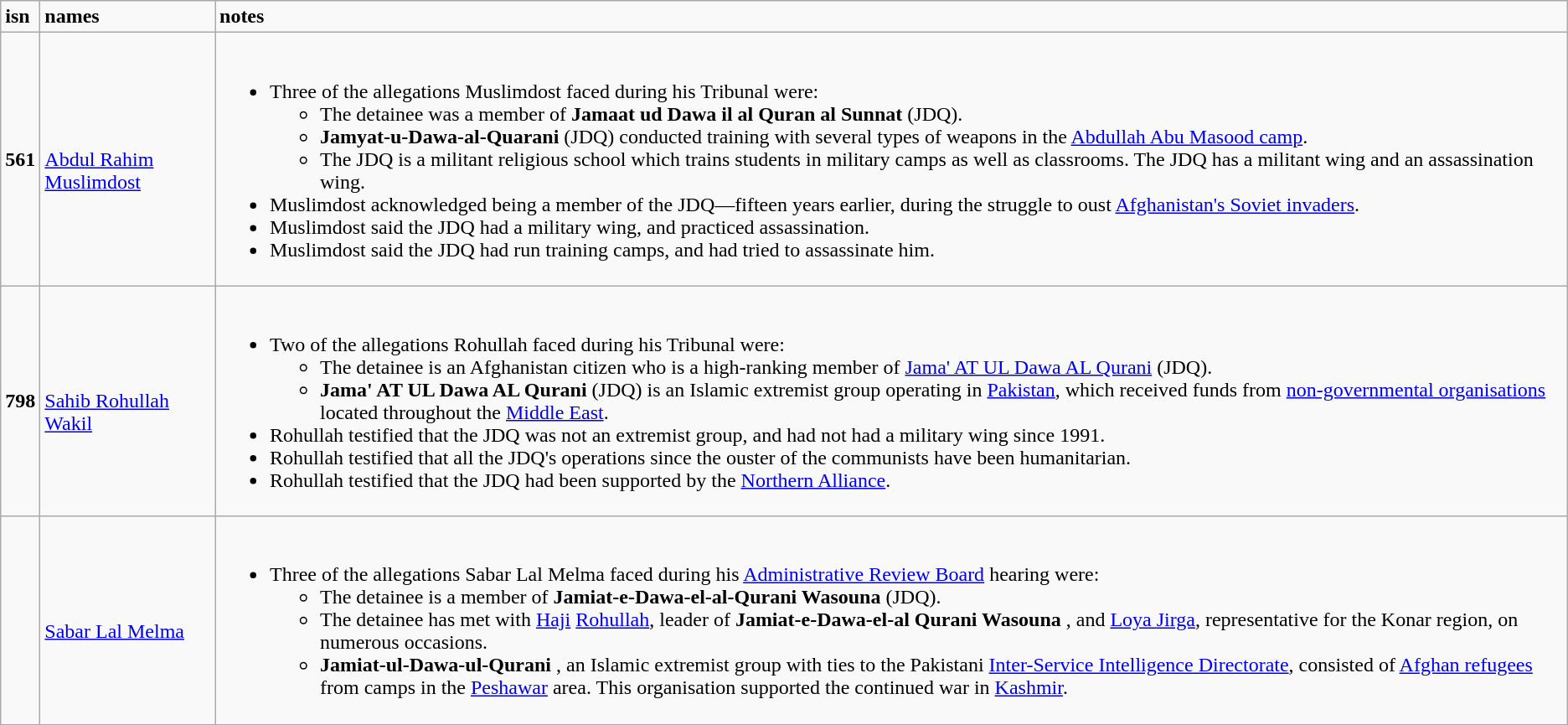<table class="wikitable">
<tr>
<td><strong>isn</strong></td>
<td><strong>names</strong></td>
<td><strong>notes</strong></td>
</tr>
<tr>
<td><strong>561</strong></td>
<td><br><a href='#'>Abdul Rahim Muslimdost</a></td>
<td><br><ul><li>Three of the allegations Muslimdost faced during his Tribunal were:<ul><li>The detainee was a member of <strong>Jamaat ud Dawa il al Quran al Sunnat</strong>  (JDQ).</li><li><strong>Jamyat-u-Dawa-al-Quarani</strong>  (JDQ) conducted training with several types of weapons in the <a href='#'>Abdullah Abu Masood camp</a>.</li><li>The JDQ is a militant religious school which trains students in military camps as well as classrooms. The JDQ has a militant wing and an assassination wing.</li></ul></li><li>Muslimdost acknowledged being a member of the JDQ—fifteen years earlier, during the struggle to oust <a href='#'>Afghanistan's Soviet invaders</a>.</li><li>Muslimdost said the JDQ had a military wing, and practiced assassination.</li><li>Muslimdost said the JDQ had run training camps, and had tried to assassinate him.</li></ul></td>
</tr>
<tr>
<td><strong>798</strong></td>
<td><br><a href='#'>Sahib Rohullah Wakil</a></td>
<td><br><ul><li>Two of the allegations Rohullah faced during his Tribunal were:<ul><li>The detainee is an Afghanistan citizen who is a high-ranking member of <a href='#'>Jama' AT UL Dawa AL Qurani</a>  (JDQ).</li><li><strong>Jama' AT UL Dawa AL Qurani</strong>  (JDQ) is an Islamic extremist group operating in <a href='#'>Pakistan</a>, which received funds from <a href='#'>non-governmental organisations</a> located throughout the <a href='#'>Middle East</a>.</li></ul></li><li>Rohullah testified that the JDQ was not an extremist group, and had not had a military wing since 1991.</li><li>Rohullah testified that all the JDQ's operations since the ouster of the communists have been humanitarian.</li><li>Rohullah testified that the JDQ had been supported by the <a href='#'>Northern Alliance</a>.</li></ul></td>
</tr>
<tr>
<td></td>
<td><br><a href='#'>Sabar Lal Melma</a></td>
<td><br><ul><li>Three of the allegations Sabar Lal Melma faced during his <a href='#'>Administrative Review Board</a> hearing were:<ul><li>The detainee is a member of <strong>Jamiat-e-Dawa-el-al-Qurani Wasouna</strong>  (JDQ).</li><li>The detainee has met with <a href='#'>Haji</a> <a href='#'>Rohullah</a>, leader of <strong>Jamiat-e-Dawa-el-al Qurani Wasouna</strong> , and <a href='#'>Loya Jirga</a>, representative for the Konar region, on numerous occasions.</li><li><strong>Jamiat-ul-Dawa-ul-Qurani</strong> , an Islamic extremist group with ties to the Pakistani <a href='#'>Inter-Service Intelligence Directorate</a>, consisted of <a href='#'>Afghan refugees</a> from camps in the <a href='#'>Peshawar</a> area. This organisation supported the continued war in <a href='#'>Kashmir</a>.</li></ul></li></ul></td>
</tr>
</table>
